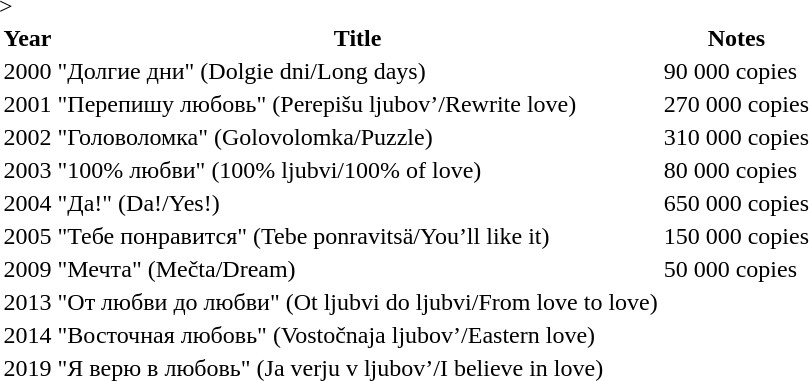<table <class=wikitable.OOO.DFAS>>
<tr>
<th>Year</th>
<th>Title</th>
<th>Notes</th>
</tr>
<tr>
<td rowspan="1">2000</td>
<td>"Долгие дни" (Dolgie dni/Long days)</td>
<td>90 000 copies</td>
</tr>
<tr>
<td rowspan="1">2001</td>
<td>"Перепишу любовь" (Perepišu ljubov’/Rewrite love)</td>
<td>270 000 copies</td>
</tr>
<tr>
<td rowspan="1">2002</td>
<td>"Головоломка" (Golovolomka/Puzzle)</td>
<td>310 000 copies</td>
</tr>
<tr>
<td rowspan="1">2003</td>
<td>"100% любви" (100% ljubvi/100% of love)</td>
<td>80 000 copies</td>
</tr>
<tr>
<td rowspan="1">2004</td>
<td>"Да!" (Da!/Yes!)</td>
<td>650 000 copies</td>
</tr>
<tr>
<td rowspan="1">2005</td>
<td>"Тебе понравится" (Tebe ponravitsä/You’ll like it)</td>
<td>150 000 copies</td>
</tr>
<tr>
<td rowspan="1">2009</td>
<td>"Мечта" (Mečta/Dream)</td>
<td>50 000 copies</td>
</tr>
<tr>
<td rowspan="1">2013</td>
<td>"От любви до любви" (Ot ljubvi do ljubvi/From love to love)</td>
<td></td>
</tr>
<tr>
<td rowspan="1">2014</td>
<td>"Восточная любовь" (Vostočnaja ljubov’/Eastern love)</td>
<td></td>
</tr>
<tr>
<td rowspan="1">2019</td>
<td>"Я верю в любовь" (Ja verju v ljubov’/I believe in love)</td>
<td></td>
</tr>
</table>
